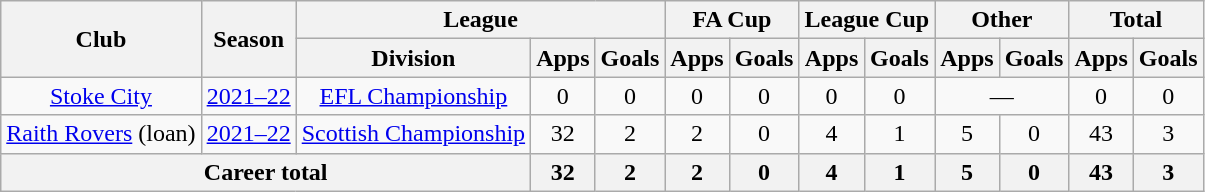<table class="wikitable" style="text-align: center;">
<tr>
<th rowspan="2">Club</th>
<th rowspan="2">Season</th>
<th colspan="3">League</th>
<th colspan="2">FA Cup</th>
<th colspan="2">League Cup</th>
<th colspan="2">Other</th>
<th colspan="2">Total</th>
</tr>
<tr>
<th>Division</th>
<th>Apps</th>
<th>Goals</th>
<th>Apps</th>
<th>Goals</th>
<th>Apps</th>
<th>Goals</th>
<th>Apps</th>
<th>Goals</th>
<th>Apps</th>
<th>Goals</th>
</tr>
<tr>
<td><a href='#'>Stoke City</a></td>
<td><a href='#'>2021–22</a></td>
<td><a href='#'>EFL Championship</a></td>
<td>0</td>
<td>0</td>
<td>0</td>
<td>0</td>
<td>0</td>
<td>0</td>
<td colspan=2>—</td>
<td>0</td>
<td>0</td>
</tr>
<tr>
<td><a href='#'>Raith Rovers</a> (loan)</td>
<td><a href='#'>2021–22</a></td>
<td><a href='#'>Scottish Championship</a></td>
<td>32</td>
<td>2</td>
<td>2</td>
<td>0</td>
<td>4</td>
<td>1</td>
<td>5</td>
<td>0</td>
<td>43</td>
<td>3</td>
</tr>
<tr>
<th colspan="3">Career total</th>
<th>32</th>
<th>2</th>
<th>2</th>
<th>0</th>
<th>4</th>
<th>1</th>
<th>5</th>
<th>0</th>
<th>43</th>
<th>3</th>
</tr>
</table>
